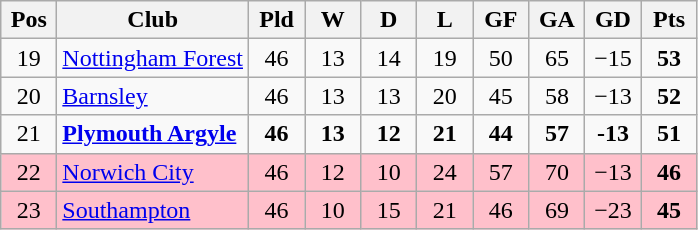<table class="wikitable" style="text-align:center">
<tr>
<th width=30>Pos</th>
<th>Club</th>
<th width=30>Pld</th>
<th width=30>W</th>
<th width=30>D</th>
<th width=30>L</th>
<th width=30>GF</th>
<th width=30>GA</th>
<th width=30>GD</th>
<th width=30>Pts</th>
</tr>
<tr>
<td>19</td>
<td align=left><a href='#'>Nottingham Forest</a></td>
<td>46</td>
<td>13</td>
<td>14</td>
<td>19</td>
<td>50</td>
<td>65</td>
<td>−15</td>
<td><strong>53</strong></td>
</tr>
<tr>
<td>20</td>
<td align=left><a href='#'>Barnsley</a></td>
<td>46</td>
<td>13</td>
<td>13</td>
<td>20</td>
<td>45</td>
<td>58</td>
<td>−13</td>
<td><strong>52</strong></td>
</tr>
<tr>
<td>21</td>
<td align=left><strong><a href='#'>Plymouth Argyle</a></strong></td>
<td><strong>46</strong></td>
<td><strong>13</strong></td>
<td><strong>12</strong></td>
<td><strong>21</strong></td>
<td><strong>44</strong></td>
<td><strong>57</strong></td>
<td><strong>-13</strong></td>
<td><strong>51</strong></td>
</tr>
<tr style="background:pink;">
<td>22</td>
<td align=left><a href='#'>Norwich City</a></td>
<td>46</td>
<td>12</td>
<td>10</td>
<td>24</td>
<td>57</td>
<td>70</td>
<td>−13</td>
<td><strong>46</strong></td>
</tr>
<tr style="background:pink;">
<td>23</td>
<td align=left><a href='#'>Southampton</a></td>
<td>46</td>
<td>10</td>
<td>15</td>
<td>21</td>
<td>46</td>
<td>69</td>
<td>−23</td>
<td><strong>45</strong></td>
</tr>
</table>
